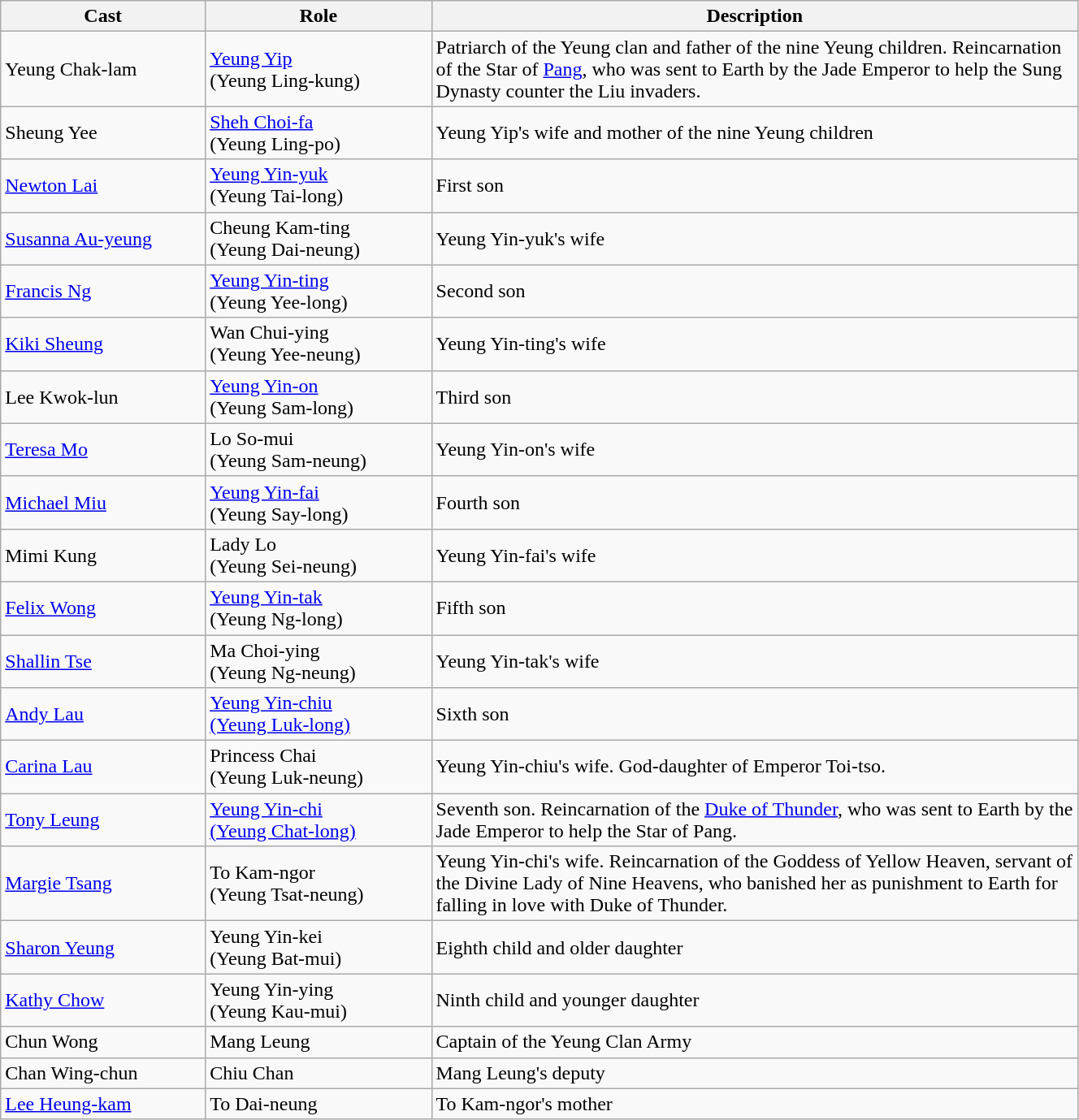<table class="wikitable" width="70%">
<tr>
<th style="width:19%">Cast</th>
<th style="width:21%">Role</th>
<th style="width:65%">Description</th>
</tr>
<tr>
<td>Yeung Chak-lam</td>
<td><a href='#'>Yeung Yip</a><br>(Yeung Ling-kung)</td>
<td>Patriarch of the Yeung clan and father of the nine Yeung children. Reincarnation of the Star of <a href='#'>Pang</a>, who was sent to Earth by the Jade Emperor to help the Sung Dynasty counter the Liu invaders.</td>
</tr>
<tr>
<td>Sheung Yee</td>
<td><a href='#'>Sheh Choi-fa</a><br>(Yeung Ling-po)</td>
<td>Yeung Yip's wife and mother of the nine Yeung children</td>
</tr>
<tr>
<td><a href='#'>Newton Lai</a></td>
<td><a href='#'>Yeung Yin-yuk</a><br>(Yeung Tai-long)</td>
<td>First son</td>
</tr>
<tr>
<td><a href='#'>Susanna Au-yeung</a></td>
<td>Cheung Kam-ting<br>(Yeung Dai-neung)</td>
<td>Yeung Yin-yuk's wife</td>
</tr>
<tr>
<td><a href='#'>Francis Ng</a></td>
<td><a href='#'>Yeung Yin-ting</a><br>(Yeung Yee-long)</td>
<td>Second son</td>
</tr>
<tr>
<td><a href='#'>Kiki Sheung</a></td>
<td>Wan Chui-ying<br>(Yeung Yee-neung)</td>
<td>Yeung Yin-ting's wife</td>
</tr>
<tr>
<td>Lee Kwok-lun</td>
<td><a href='#'>Yeung Yin-on</a><br>(Yeung Sam-long)</td>
<td>Third son</td>
</tr>
<tr>
<td><a href='#'>Teresa Mo</a></td>
<td>Lo So-mui<br>(Yeung Sam-neung)</td>
<td>Yeung Yin-on's wife</td>
</tr>
<tr>
<td><a href='#'>Michael Miu</a></td>
<td><a href='#'>Yeung Yin-fai</a><br>(Yeung Say-long)</td>
<td>Fourth son</td>
</tr>
<tr>
<td>Mimi Kung</td>
<td>Lady Lo<br>(Yeung Sei-neung)</td>
<td>Yeung Yin-fai's wife</td>
</tr>
<tr>
<td><a href='#'>Felix Wong</a></td>
<td><a href='#'>Yeung Yin-tak</a><br>(Yeung Ng-long)</td>
<td>Fifth son</td>
</tr>
<tr>
<td><a href='#'>Shallin Tse</a></td>
<td>Ma Choi-ying<br>(Yeung Ng-neung)</td>
<td>Yeung Yin-tak's wife</td>
</tr>
<tr>
<td><a href='#'>Andy Lau</a></td>
<td><a href='#'>Yeung Yin-chiu<br>(Yeung Luk-long)</a></td>
<td>Sixth son</td>
</tr>
<tr>
<td><a href='#'>Carina Lau</a></td>
<td>Princess Chai<br>(Yeung Luk-neung)</td>
<td>Yeung Yin-chiu's wife. God-daughter of Emperor Toi-tso.</td>
</tr>
<tr>
<td><a href='#'>Tony Leung</a></td>
<td><a href='#'>Yeung Yin-chi<br>(Yeung Chat-long)</a></td>
<td>Seventh son. Reincarnation of the <a href='#'>Duke of Thunder</a>, who was sent to Earth by the Jade Emperor to help the Star of Pang.</td>
</tr>
<tr>
<td><a href='#'>Margie Tsang</a></td>
<td>To Kam-ngor<br>(Yeung Tsat-neung)</td>
<td>Yeung Yin-chi's wife. Reincarnation of the Goddess of Yellow Heaven, servant of the Divine Lady of Nine Heavens, who banished her as punishment to Earth for falling in love with Duke of Thunder.</td>
</tr>
<tr>
<td><a href='#'>Sharon Yeung</a></td>
<td>Yeung Yin-kei<br>(Yeung Bat-mui)</td>
<td>Eighth child and older daughter</td>
</tr>
<tr>
<td><a href='#'>Kathy Chow</a></td>
<td>Yeung Yin-ying<br>(Yeung Kau-mui)</td>
<td>Ninth child and younger daughter</td>
</tr>
<tr>
<td>Chun Wong</td>
<td>Mang Leung</td>
<td>Captain of the Yeung Clan Army</td>
</tr>
<tr>
<td>Chan Wing-chun</td>
<td>Chiu Chan</td>
<td>Mang Leung's deputy</td>
</tr>
<tr>
<td><a href='#'>Lee Heung-kam</a></td>
<td>To Dai-neung</td>
<td>To Kam-ngor's mother</td>
</tr>
</table>
